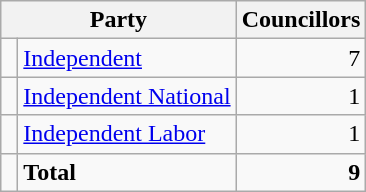<table class="wikitable">
<tr>
<th colspan="2">Party</th>
<th>Councillors</th>
</tr>
<tr>
<td> </td>
<td><a href='#'>Independent</a></td>
<td align=right>7</td>
</tr>
<tr>
<td> </td>
<td><a href='#'>Independent National</a></td>
<td align=right>1</td>
</tr>
<tr>
<td> </td>
<td><a href='#'>Independent Labor</a></td>
<td align=right>1</td>
</tr>
<tr>
<td></td>
<td><strong>Total</strong></td>
<td align=right><strong>9</strong></td>
</tr>
</table>
